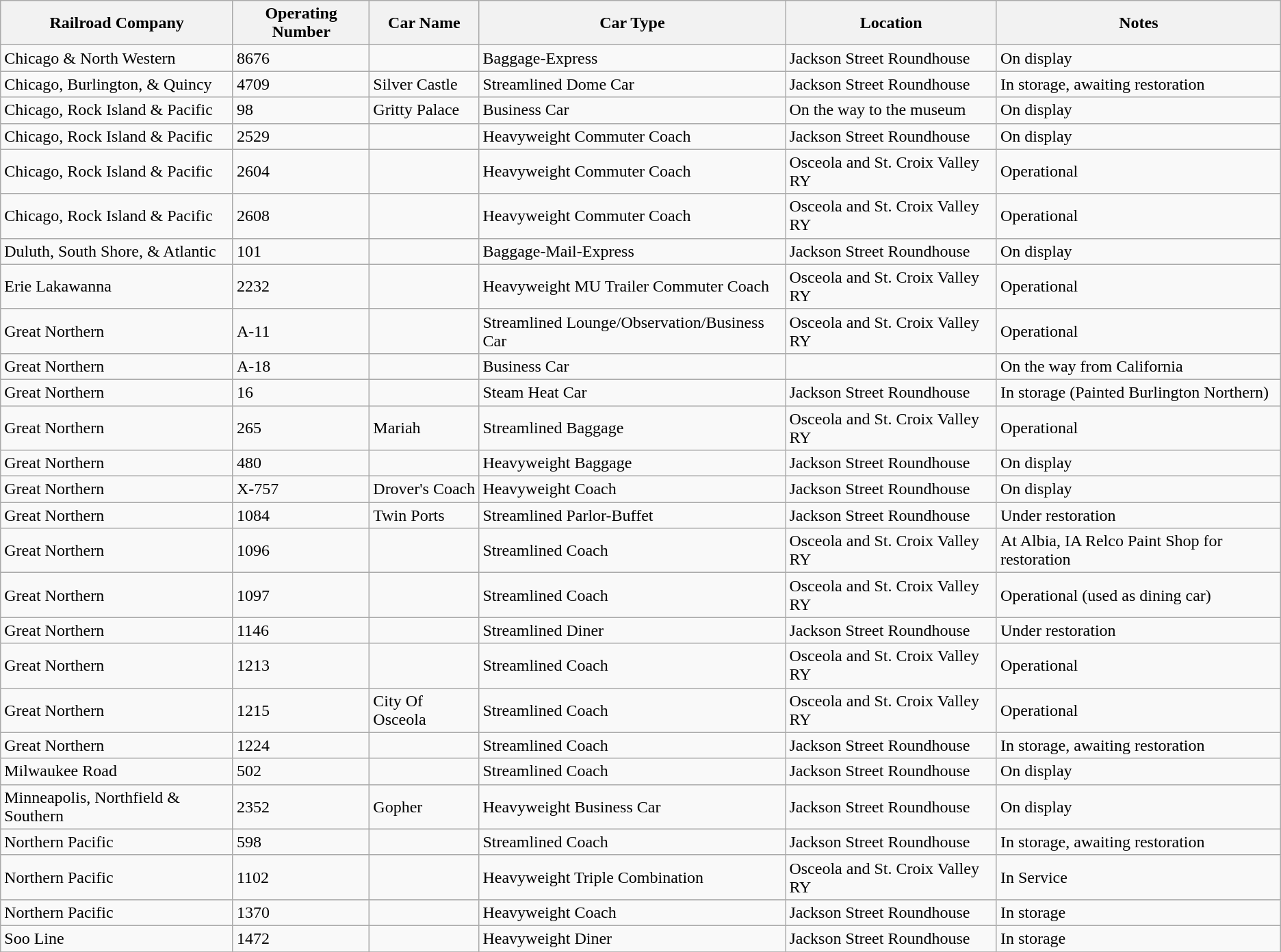<table class="wikitable sortable">
<tr>
<th>Railroad Company</th>
<th class="unsortable">Operating Number</th>
<th class="unsortable">Car Name</th>
<th>Car Type</th>
<th class="unsortable">Location</th>
<th>Notes</th>
</tr>
<tr>
<td>Chicago & North Western</td>
<td>8676</td>
<td></td>
<td>Baggage-Express</td>
<td>Jackson Street Roundhouse</td>
<td>On display</td>
</tr>
<tr>
<td>Chicago, Burlington, & Quincy</td>
<td>4709</td>
<td>Silver Castle</td>
<td>Streamlined Dome Car</td>
<td>Jackson Street Roundhouse</td>
<td>In storage, awaiting restoration</td>
</tr>
<tr>
<td>Chicago, Rock Island & Pacific</td>
<td>98</td>
<td>Gritty Palace</td>
<td>Business Car</td>
<td>On the way to the museum</td>
<td>On display</td>
</tr>
<tr>
<td>Chicago, Rock Island & Pacific</td>
<td>2529</td>
<td></td>
<td>Heavyweight Commuter Coach</td>
<td>Jackson Street Roundhouse</td>
<td>On display</td>
</tr>
<tr>
<td>Chicago, Rock Island & Pacific</td>
<td>2604</td>
<td></td>
<td>Heavyweight Commuter Coach</td>
<td>Osceola and St. Croix Valley RY</td>
<td>Operational</td>
</tr>
<tr>
<td>Chicago, Rock Island & Pacific</td>
<td>2608</td>
<td></td>
<td>Heavyweight Commuter Coach</td>
<td>Osceola and St. Croix Valley RY</td>
<td>Operational</td>
</tr>
<tr>
<td>Duluth, South Shore, & Atlantic</td>
<td>101</td>
<td></td>
<td>Baggage-Mail-Express</td>
<td>Jackson Street Roundhouse</td>
<td>On display</td>
</tr>
<tr>
<td>Erie Lakawanna</td>
<td>2232</td>
<td></td>
<td>Heavyweight MU Trailer Commuter Coach</td>
<td>Osceola and St. Croix Valley RY</td>
<td>Operational</td>
</tr>
<tr>
<td>Great Northern</td>
<td>A-11</td>
<td></td>
<td>Streamlined Lounge/Observation/Business Car</td>
<td>Osceola and St. Croix Valley RY</td>
<td>Operational</td>
</tr>
<tr>
<td>Great Northern</td>
<td>A-18</td>
<td></td>
<td>Business Car</td>
<td></td>
<td>On the way from California</td>
</tr>
<tr>
<td>Great Northern</td>
<td>16</td>
<td></td>
<td>Steam Heat Car</td>
<td>Jackson Street Roundhouse</td>
<td>In storage (Painted Burlington Northern)</td>
</tr>
<tr>
<td>Great Northern</td>
<td>265</td>
<td>Mariah</td>
<td>Streamlined Baggage</td>
<td>Osceola and St. Croix Valley RY</td>
<td>Operational</td>
</tr>
<tr>
<td>Great Northern</td>
<td>480</td>
<td></td>
<td>Heavyweight Baggage</td>
<td>Jackson Street Roundhouse</td>
<td>On display</td>
</tr>
<tr>
<td>Great Northern</td>
<td>X-757</td>
<td>Drover's Coach</td>
<td>Heavyweight Coach</td>
<td>Jackson Street Roundhouse</td>
<td>On display</td>
</tr>
<tr>
<td>Great Northern</td>
<td>1084</td>
<td>Twin Ports</td>
<td>Streamlined Parlor-Buffet</td>
<td>Jackson Street Roundhouse</td>
<td>Under restoration</td>
</tr>
<tr>
<td>Great Northern</td>
<td>1096</td>
<td></td>
<td>Streamlined Coach</td>
<td>Osceola and St. Croix Valley RY</td>
<td>At Albia, IA Relco Paint Shop for restoration</td>
</tr>
<tr>
<td>Great Northern</td>
<td>1097</td>
<td></td>
<td>Streamlined Coach</td>
<td>Osceola and St. Croix Valley RY</td>
<td>Operational (used as dining car)</td>
</tr>
<tr>
<td>Great Northern</td>
<td>1146</td>
<td></td>
<td>Streamlined Diner</td>
<td>Jackson Street Roundhouse</td>
<td>Under restoration</td>
</tr>
<tr>
<td>Great Northern</td>
<td>1213</td>
<td></td>
<td>Streamlined Coach</td>
<td>Osceola and St. Croix Valley RY</td>
<td>Operational</td>
</tr>
<tr>
<td>Great Northern</td>
<td>1215</td>
<td>City Of Osceola</td>
<td>Streamlined Coach</td>
<td>Osceola and St. Croix Valley RY</td>
<td>Operational</td>
</tr>
<tr>
<td>Great Northern</td>
<td>1224</td>
<td></td>
<td>Streamlined Coach</td>
<td>Jackson Street Roundhouse</td>
<td>In storage, awaiting restoration</td>
</tr>
<tr>
<td>Milwaukee Road</td>
<td>502</td>
<td></td>
<td>Streamlined Coach</td>
<td>Jackson Street Roundhouse</td>
<td>On display</td>
</tr>
<tr>
<td>Minneapolis, Northfield & Southern</td>
<td>2352</td>
<td>Gopher</td>
<td>Heavyweight Business Car</td>
<td>Jackson Street Roundhouse</td>
<td>On display</td>
</tr>
<tr>
<td>Northern Pacific</td>
<td>598</td>
<td></td>
<td>Streamlined Coach</td>
<td>Jackson Street Roundhouse</td>
<td>In storage, awaiting restoration</td>
</tr>
<tr>
<td>Northern Pacific</td>
<td>1102</td>
<td></td>
<td>Heavyweight Triple Combination</td>
<td>Osceola and St. Croix Valley RY</td>
<td>In Service</td>
</tr>
<tr>
<td>Northern Pacific</td>
<td>1370</td>
<td></td>
<td>Heavyweight Coach</td>
<td>Jackson Street Roundhouse</td>
<td>In storage</td>
</tr>
<tr>
<td>Soo Line</td>
<td>1472</td>
<td></td>
<td>Heavyweight Diner</td>
<td>Jackson Street Roundhouse</td>
<td>In storage</td>
</tr>
<tr>
</tr>
</table>
